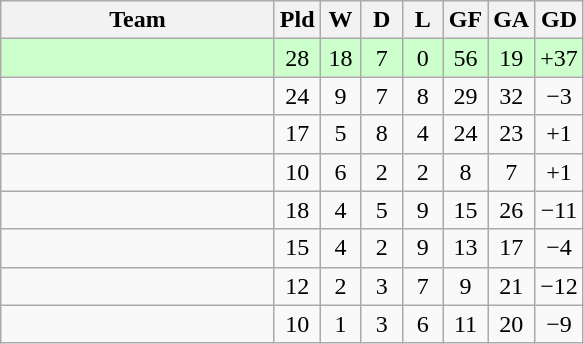<table class="wikitable" style="text-align:center">
<tr>
<th width=175>Team</th>
<th width=20>Pld</th>
<th width=20>W</th>
<th width=20>D</th>
<th width=20>L</th>
<th width=20>GF</th>
<th width=20>GA</th>
<th width=20>GD</th>
</tr>
<tr bgcolor="#ccffcc">
<td align=left></td>
<td>28</td>
<td>18</td>
<td>7</td>
<td>0</td>
<td>56</td>
<td>19</td>
<td>+37</td>
</tr>
<tr>
<td align=left></td>
<td>24</td>
<td>9</td>
<td>7</td>
<td>8</td>
<td>29</td>
<td>32</td>
<td>−3</td>
</tr>
<tr>
<td align=left></td>
<td>17</td>
<td>5</td>
<td>8</td>
<td>4</td>
<td>24</td>
<td>23</td>
<td>+1</td>
</tr>
<tr>
<td align=left></td>
<td>10</td>
<td>6</td>
<td>2</td>
<td>2</td>
<td>8</td>
<td>7</td>
<td>+1</td>
</tr>
<tr>
<td align=left></td>
<td>18</td>
<td>4</td>
<td>5</td>
<td>9</td>
<td>15</td>
<td>26</td>
<td>−11</td>
</tr>
<tr>
<td align=left></td>
<td>15</td>
<td>4</td>
<td>2</td>
<td>9</td>
<td>13</td>
<td>17</td>
<td>−4</td>
</tr>
<tr>
<td align=left></td>
<td>12</td>
<td>2</td>
<td>3</td>
<td>7</td>
<td>9</td>
<td>21</td>
<td>−12</td>
</tr>
<tr>
<td align=left></td>
<td>10</td>
<td>1</td>
<td>3</td>
<td>6</td>
<td>11</td>
<td>20</td>
<td>−9</td>
</tr>
</table>
